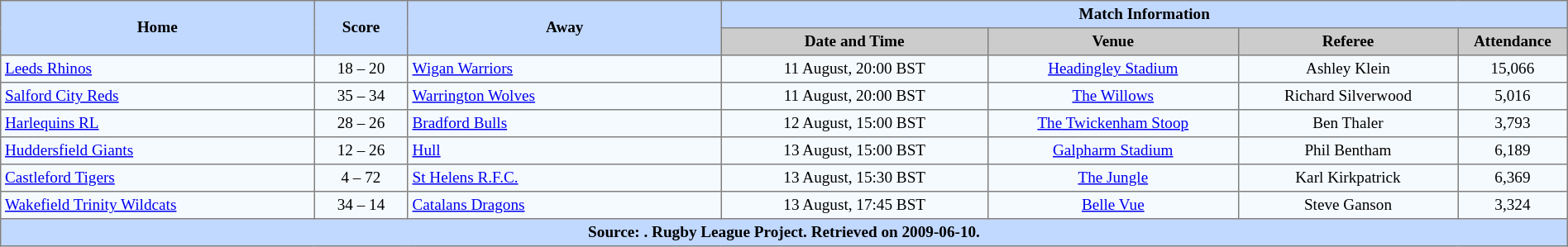<table border="1" cellpadding="3" cellspacing="0" style="border-collapse:collapse; font-size:80%; text-align:center; width:100%;">
<tr style="background:#c1d8ff;">
<th rowspan="2" style="width:20%;">Home</th>
<th rowspan="2" style="width:6%;">Score</th>
<th rowspan="2" style="width:20%;">Away</th>
<th colspan=6>Match Information</th>
</tr>
<tr style="background:#ccc;">
<th width=17%>Date and Time</th>
<th width=16%>Venue</th>
<th width=14%>Referee</th>
<th width=7%>Attendance</th>
</tr>
<tr style="background:#f5faff;">
<td align=left> <a href='#'>Leeds Rhinos</a></td>
<td>18 – 20</td>
<td align=left> <a href='#'>Wigan Warriors</a></td>
<td>11 August, 20:00 BST</td>
<td><a href='#'>Headingley Stadium</a></td>
<td>Ashley Klein</td>
<td>15,066</td>
</tr>
<tr style="background:#f5faff;">
<td align=left> <a href='#'>Salford City Reds</a></td>
<td>35 – 34</td>
<td align=left> <a href='#'>Warrington Wolves</a></td>
<td>11 August, 20:00 BST</td>
<td><a href='#'>The Willows</a></td>
<td>Richard Silverwood</td>
<td>5,016</td>
</tr>
<tr style="background:#f5faff;">
<td align=left> <a href='#'>Harlequins RL</a></td>
<td>28 – 26</td>
<td align=left> <a href='#'>Bradford Bulls</a></td>
<td>12 August, 15:00 BST</td>
<td><a href='#'>The Twickenham Stoop</a></td>
<td>Ben Thaler</td>
<td>3,793</td>
</tr>
<tr style="background:#f5faff;">
<td align=left> <a href='#'>Huddersfield Giants</a></td>
<td>12 – 26</td>
<td align=left> <a href='#'>Hull</a></td>
<td>13 August, 15:00 BST</td>
<td><a href='#'>Galpharm Stadium</a></td>
<td>Phil Bentham</td>
<td>6,189</td>
</tr>
<tr style="background:#f5faff;">
<td align=left> <a href='#'>Castleford Tigers</a></td>
<td>4 – 72</td>
<td align=left> <a href='#'>St Helens R.F.C.</a></td>
<td>13 August, 15:30 BST</td>
<td><a href='#'>The Jungle</a></td>
<td>Karl Kirkpatrick</td>
<td>6,369</td>
</tr>
<tr style="background:#f5faff;">
<td align=left> <a href='#'>Wakefield Trinity Wildcats</a></td>
<td>34 – 14</td>
<td align=left> <a href='#'>Catalans Dragons</a></td>
<td>13 August, 17:45 BST</td>
<td><a href='#'>Belle Vue</a></td>
<td>Steve Ganson</td>
<td>3,324</td>
</tr>
<tr style="background:#c1d8ff;">
<th colspan=10>Source: . Rugby League Project. Retrieved on 2009-06-10.</th>
</tr>
</table>
